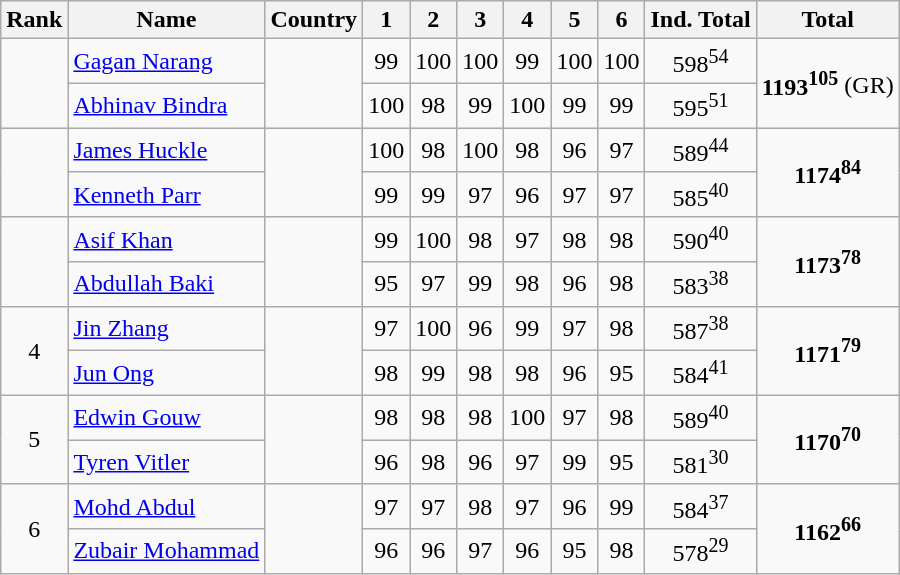<table class="wikitable sortable" style="text-align:center;">
<tr>
<th>Rank</th>
<th>Name</th>
<th>Country</th>
<th>1</th>
<th>2</th>
<th>3</th>
<th>4</th>
<th>5</th>
<th>6</th>
<th>Ind. Total</th>
<th>Total</th>
</tr>
<tr>
<td rowspan=2></td>
<td align=left><a href='#'>Gagan Narang</a></td>
<td rowspan=2></td>
<td>99</td>
<td>100</td>
<td>100</td>
<td>99</td>
<td>100</td>
<td>100</td>
<td>598<sup>54</sup></td>
<td rowspan=2><strong>1193<sup>105</sup></strong> (GR)</td>
</tr>
<tr>
<td align=left><a href='#'>Abhinav Bindra</a></td>
<td>100</td>
<td>98</td>
<td>99</td>
<td>100</td>
<td>99</td>
<td>99</td>
<td>595<sup>51</sup></td>
</tr>
<tr>
<td rowspan=2></td>
<td align=left><a href='#'>James Huckle</a></td>
<td rowspan=2></td>
<td>100</td>
<td>98</td>
<td>100</td>
<td>98</td>
<td>96</td>
<td>97</td>
<td>589<sup>44</sup></td>
<td rowspan=2><strong>1174<sup>84</sup></strong></td>
</tr>
<tr>
<td align=left><a href='#'>Kenneth Parr</a></td>
<td>99</td>
<td>99</td>
<td>97</td>
<td>96</td>
<td>97</td>
<td>97</td>
<td>585<sup>40</sup></td>
</tr>
<tr>
<td rowspan=2></td>
<td align=left><a href='#'>Asif Khan</a></td>
<td rowspan=2></td>
<td>99</td>
<td>100</td>
<td>98</td>
<td>97</td>
<td>98</td>
<td>98</td>
<td>590<sup>40</sup></td>
<td rowspan=2><strong>1173<sup>78</sup></strong></td>
</tr>
<tr>
<td align=left><a href='#'>Abdullah Baki</a></td>
<td>95</td>
<td>97</td>
<td>99</td>
<td>98</td>
<td>96</td>
<td>98</td>
<td>583<sup>38</sup></td>
</tr>
<tr>
<td rowspan=2>4</td>
<td align=left><a href='#'>Jin Zhang</a></td>
<td rowspan=2></td>
<td>97</td>
<td>100</td>
<td>96</td>
<td>99</td>
<td>97</td>
<td>98</td>
<td>587<sup>38</sup></td>
<td rowspan=2><strong>1171<sup>79</sup></strong></td>
</tr>
<tr>
<td align=left><a href='#'>Jun Ong</a></td>
<td>98</td>
<td>99</td>
<td>98</td>
<td>98</td>
<td>96</td>
<td>95</td>
<td>584<sup>41</sup></td>
</tr>
<tr>
<td rowspan=2>5</td>
<td align=left><a href='#'>Edwin Gouw</a></td>
<td rowspan=2></td>
<td>98</td>
<td>98</td>
<td>98</td>
<td>100</td>
<td>97</td>
<td>98</td>
<td>589<sup>40</sup></td>
<td rowspan=2><strong>1170<sup>70</sup></strong></td>
</tr>
<tr>
<td align=left><a href='#'>Tyren Vitler</a></td>
<td>96</td>
<td>98</td>
<td>96</td>
<td>97</td>
<td>99</td>
<td>95</td>
<td>581<sup>30</sup></td>
</tr>
<tr>
<td rowspan=2>6</td>
<td align=left><a href='#'>Mohd Abdul</a></td>
<td rowspan=2></td>
<td>97</td>
<td>97</td>
<td>98</td>
<td>97</td>
<td>96</td>
<td>99</td>
<td>584<sup>37</sup></td>
<td rowspan=2><strong>1162<sup>66</sup></strong></td>
</tr>
<tr>
<td align=left><a href='#'>Zubair Mohammad</a></td>
<td>96</td>
<td>96</td>
<td>97</td>
<td>96</td>
<td>95</td>
<td>98</td>
<td>578<sup>29</sup></td>
</tr>
</table>
